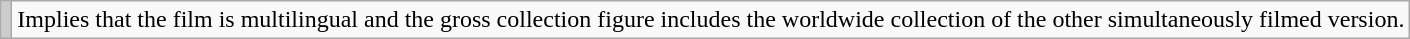<table class="wikitable">
<tr>
<td style="text-align:left; background:#ccc;"></td>
<td>Implies that the film is multilingual and the gross collection figure includes the worldwide collection of the other simultaneously filmed version.</td>
</tr>
</table>
